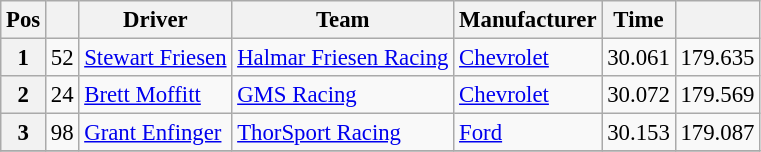<table class="wikitable" style="font-size:95%">
<tr>
<th>Pos</th>
<th></th>
<th>Driver</th>
<th>Team</th>
<th>Manufacturer</th>
<th>Time</th>
<th></th>
</tr>
<tr>
<th>1</th>
<td>52</td>
<td><a href='#'>Stewart Friesen</a></td>
<td><a href='#'>Halmar Friesen Racing</a></td>
<td><a href='#'>Chevrolet</a></td>
<td>30.061</td>
<td>179.635</td>
</tr>
<tr>
<th>2</th>
<td>24</td>
<td><a href='#'>Brett Moffitt</a></td>
<td><a href='#'>GMS Racing</a></td>
<td><a href='#'>Chevrolet</a></td>
<td>30.072</td>
<td>179.569</td>
</tr>
<tr>
<th>3</th>
<td>98</td>
<td><a href='#'>Grant Enfinger</a></td>
<td><a href='#'>ThorSport Racing</a></td>
<td><a href='#'>Ford</a></td>
<td>30.153</td>
<td>179.087</td>
</tr>
<tr>
</tr>
</table>
